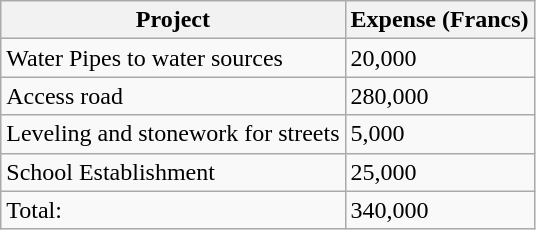<table class="wikitable">
<tr>
<th>Project</th>
<th>Expense (Francs)</th>
</tr>
<tr>
<td>Water Pipes to water sources</td>
<td>20,000</td>
</tr>
<tr>
<td>Access road</td>
<td>280,000</td>
</tr>
<tr>
<td>Leveling and stonework for streets</td>
<td>5,000</td>
</tr>
<tr>
<td>School Establishment</td>
<td>25,000</td>
</tr>
<tr>
<td>Total:</td>
<td>340,000</td>
</tr>
</table>
